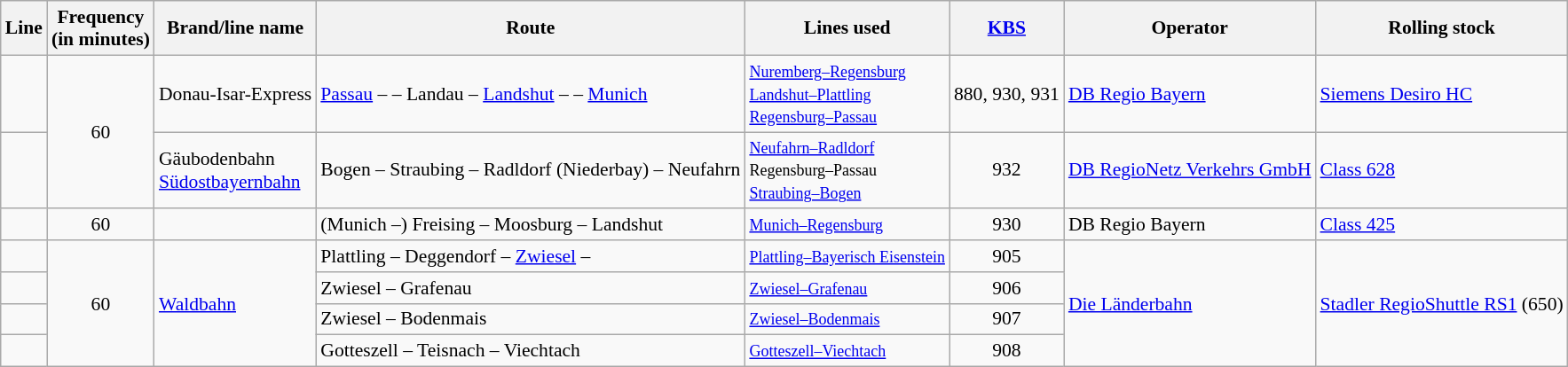<table class="wikitable sortable" style="font-size:90%">
<tr class="hintergrundfarbe5">
<th>Line</th>
<th>Frequency<br>(in minutes)</th>
<th>Brand/line name</th>
<th class="unsortable">Route</th>
<th class="unsortable">Lines used</th>
<th><a href='#'>KBS</a></th>
<th>Operator</th>
<th>Rolling stock</th>
</tr>
<tr id="RE 3">
<td align="center"></td>
<td rowspan="2" align="center">60</td>
<td>Donau-Isar-Express</td>
<td><a href='#'>Passau</a> –  – Landau – <a href='#'>Landshut</a> –  – <a href='#'>Munich</a></td>
<td><small><a href='#'>Nuremberg–Regensburg</a><br><a href='#'>Landshut–Plattling</a><br><a href='#'>Regensburg–Passau</a></small></td>
<td align="center">880, 930, 931</td>
<td><a href='#'>DB Regio Bayern</a></td>
<td><a href='#'>Siemens Desiro HC</a></td>
</tr>
<tr id="RB 32">
<td align="center"></td>
<td>Gäubodenbahn<br><a href='#'>Südostbayernbahn</a></td>
<td>Bogen – Straubing – Radldorf (Niederbay) – Neufahrn</td>
<td><small><a href='#'>Neufahrn–Radldorf</a><br>Regensburg–Passau<br><a href='#'>Straubing–Bogen</a></small></td>
<td align="center">932</td>
<td><a href='#'>DB RegioNetz Verkehrs GmbH</a></td>
<td><a href='#'>Class 628</a></td>
</tr>
<tr id="RB 33">
<td align="center"></td>
<td align="center">60</td>
<td></td>
<td>(Munich –) Freising – Moosburg – Landshut</td>
<td><a href='#'><small>Munich–Regensburg</small></a></td>
<td align="center">930</td>
<td>DB Regio Bayern</td>
<td><a href='#'>Class 425</a></td>
</tr>
<tr id="RB 35">
<td align="center"></td>
<td rowspan="4" align="center">60</td>
<td rowspan="4"><a href='#'>Waldbahn</a></td>
<td>Plattling – Deggendorf – <a href='#'>Zwiesel</a> – </td>
<td><a href='#'><small>Plattling–Bayerisch Eisenstein</small></a></td>
<td align="center">905</td>
<td rowspan="4"><a href='#'>Die Länderbahn</a></td>
<td rowspan="4"><a href='#'>Stadler RegioShuttle RS1</a> (650)</td>
</tr>
<tr id="RB 36">
<td align="center"></td>
<td>Zwiesel – Grafenau</td>
<td><a href='#'><small>Zwiesel–Grafenau</small></a></td>
<td align="center">906</td>
</tr>
<tr id="RB 37">
<td align="center"></td>
<td>Zwiesel – Bodenmais</td>
<td><a href='#'><small>Zwiesel–Bodenmais</small></a></td>
<td align="center">907</td>
</tr>
<tr id="RB 38">
<td align="center"></td>
<td>Gotteszell – Teisnach – Viechtach</td>
<td><a href='#'><small>Gotteszell–Viechtach</small></a></td>
<td align="center">908</td>
</tr>
</table>
